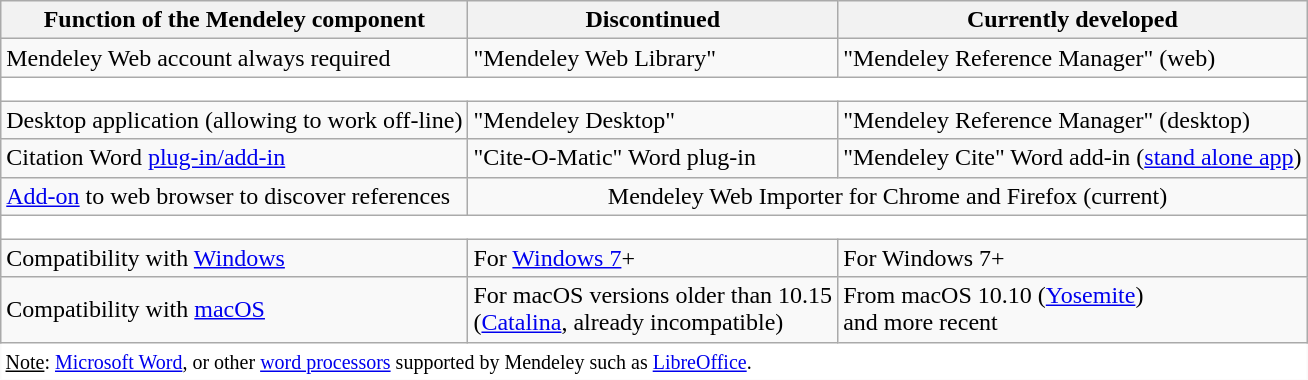<table class="wikitable"  style="border: none;">
<tr>
<th>Function of the Mendeley component</th>
<th>Discontinued</th>
<th>Currently developed</th>
</tr>
<tr>
<td>Mendeley Web account always required</td>
<td>"Mendeley Web Library"</td>
<td>"Mendeley Reference Manager" (web)</td>
</tr>
<tr style=height:1em>
<td colspan=3 ; style="background-color: white"></td>
</tr>
<tr>
<td>Desktop application (allowing to work off-line)</td>
<td>"Mendeley Desktop"</td>
<td>"Mendeley Reference Manager" (desktop)</td>
</tr>
<tr>
<td>Citation Word <a href='#'>plug-in/add-in</a></td>
<td>"Cite-O-Matic" Word plug-in</td>
<td>"Mendeley Cite" Word add-in (<a href='#'>stand alone app</a>)</td>
</tr>
<tr>
<td><a href='#'>Add-on</a> to web browser to discover references</td>
<td colspan=2 style="text-align:center;">Mendeley Web Importer for Chrome and Firefox (current)</td>
</tr>
<tr style=height:1em>
<td colspan=3 ; style="background-color: white"></td>
</tr>
<tr>
<td>Compatibility with <a href='#'>Windows</a></td>
<td>For <a href='#'>Windows 7</a>+</td>
<td>For Windows 7+</td>
</tr>
<tr>
<td>Compatibility with <a href='#'>macOS</a></td>
<td>For macOS versions older than 10.15<br>(<a href='#'>Catalina</a>, already incompatible)</td>
<td>From macOS 10.10 (<a href='#'>Yosemite</a>)<br>and more recent</td>
</tr>
<tr style=height:1em>
<td colspan=3 ; style="background-color: white; border-style: solid none none none;"><small><u>Note</u>: <a href='#'>Microsoft Word</a>, or other <a href='#'>word processors</a> supported by Mendeley such as <a href='#'>LibreOffice</a>.</small></td>
</tr>
</table>
